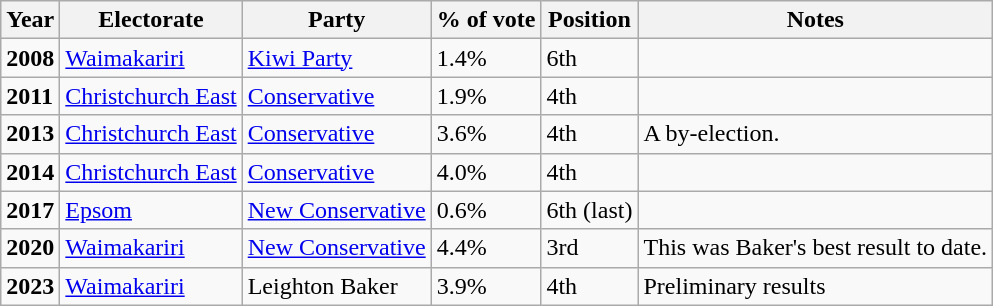<table class="wikitable">
<tr>
<th>Year</th>
<th>Electorate</th>
<th>Party</th>
<th>% of vote</th>
<th>Position</th>
<th>Notes</th>
</tr>
<tr>
<td><strong>2008</strong></td>
<td><a href='#'>Waimakariri</a></td>
<td><a href='#'>Kiwi Party</a></td>
<td>1.4%</td>
<td>6th</td>
<td></td>
</tr>
<tr>
<td><strong>2011</strong></td>
<td><a href='#'>Christchurch East</a></td>
<td><a href='#'>Conservative</a></td>
<td>1.9%</td>
<td>4th</td>
<td></td>
</tr>
<tr>
<td><strong>2013</strong></td>
<td><a href='#'>Christchurch East</a></td>
<td><a href='#'>Conservative</a></td>
<td>3.6%</td>
<td>4th</td>
<td>A by-election.</td>
</tr>
<tr>
<td><strong>2014</strong></td>
<td><a href='#'>Christchurch East</a></td>
<td><a href='#'>Conservative</a></td>
<td>4.0%</td>
<td>4th</td>
<td></td>
</tr>
<tr>
<td><strong>2017</strong></td>
<td><a href='#'>Epsom</a></td>
<td><a href='#'>New Conservative</a></td>
<td>0.6%</td>
<td>6th (last)</td>
<td></td>
</tr>
<tr>
<td><strong>2020</strong></td>
<td><a href='#'>Waimakariri</a></td>
<td><a href='#'>New Conservative</a></td>
<td>4.4%</td>
<td>3rd</td>
<td>This was Baker's best result to date.</td>
</tr>
<tr>
<td><strong>2023</strong></td>
<td><a href='#'>Waimakariri</a></td>
<td>Leighton Baker</td>
<td>3.9%</td>
<td>4th</td>
<td>Preliminary results</td>
</tr>
</table>
